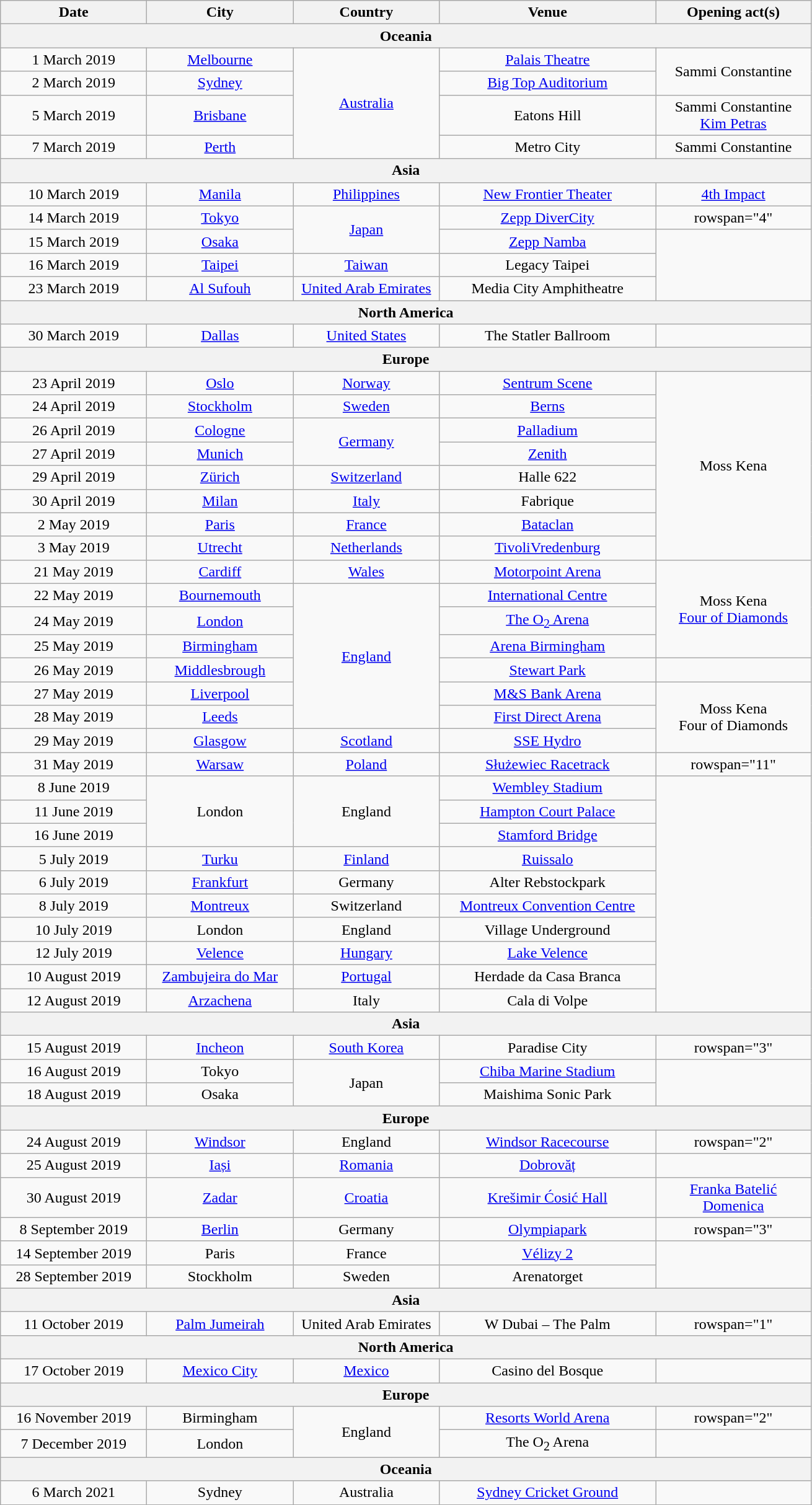<table class="wikitable" style="text-align:center;">
<tr>
<th style="width:150px;">Date</th>
<th style="width:150px;">City</th>
<th style="width:150px;">Country</th>
<th style="width:225px;">Venue</th>
<th scope="col" style="width:10em;">Opening act(s)</th>
</tr>
<tr>
<th scope="row" colspan="5">Oceania</th>
</tr>
<tr>
<td>1 March 2019</td>
<td><a href='#'>Melbourne</a></td>
<td rowspan="4"><a href='#'>Australia</a></td>
<td><a href='#'>Palais Theatre</a></td>
<td rowspan="2">Sammi Constantine</td>
</tr>
<tr>
<td>2 March 2019</td>
<td><a href='#'>Sydney</a></td>
<td><a href='#'>Big Top Auditorium</a></td>
</tr>
<tr>
<td>5 March 2019</td>
<td><a href='#'>Brisbane</a></td>
<td>Eatons Hill</td>
<td>Sammi Constantine<br><a href='#'>Kim Petras</a></td>
</tr>
<tr>
<td>7 March 2019</td>
<td><a href='#'>Perth</a></td>
<td>Metro City</td>
<td>Sammi Constantine</td>
</tr>
<tr>
<th scope="row" colspan="5">Asia</th>
</tr>
<tr>
<td>10 March 2019</td>
<td><a href='#'>Manila</a></td>
<td><a href='#'>Philippines</a></td>
<td><a href='#'>New Frontier Theater</a></td>
<td><a href='#'>4th Impact</a></td>
</tr>
<tr>
<td>14 March 2019</td>
<td><a href='#'>Tokyo</a></td>
<td rowspan="2"><a href='#'>Japan</a></td>
<td><a href='#'>Zepp DiverCity</a></td>
<td>rowspan="4" </td>
</tr>
<tr>
<td>15 March 2019</td>
<td><a href='#'>Osaka</a></td>
<td><a href='#'>Zepp Namba</a></td>
</tr>
<tr>
<td>16 March 2019</td>
<td><a href='#'>Taipei</a></td>
<td><a href='#'>Taiwan</a></td>
<td>Legacy Taipei</td>
</tr>
<tr>
<td>23 March 2019</td>
<td><a href='#'>Al Sufouh</a></td>
<td><a href='#'>United Arab Emirates</a></td>
<td>Media City Amphitheatre</td>
</tr>
<tr>
<th colspan="5">North America</th>
</tr>
<tr>
<td>30 March 2019</td>
<td><a href='#'>Dallas</a></td>
<td><a href='#'>United States</a></td>
<td>The Statler Ballroom</td>
<td></td>
</tr>
<tr>
<th scope="row" colspan="5">Europe</th>
</tr>
<tr>
<td>23 April 2019</td>
<td><a href='#'>Oslo</a></td>
<td><a href='#'>Norway</a></td>
<td><a href='#'>Sentrum Scene</a></td>
<td rowspan="8">Moss Kena</td>
</tr>
<tr>
<td>24 April 2019</td>
<td><a href='#'>Stockholm</a></td>
<td><a href='#'>Sweden</a></td>
<td><a href='#'>Berns</a></td>
</tr>
<tr>
<td>26 April 2019</td>
<td><a href='#'>Cologne</a></td>
<td rowspan="2"><a href='#'>Germany</a></td>
<td><a href='#'>Palladium</a></td>
</tr>
<tr>
<td>27 April 2019</td>
<td><a href='#'>Munich</a></td>
<td><a href='#'>Zenith</a></td>
</tr>
<tr>
<td>29 April 2019</td>
<td><a href='#'>Zürich</a></td>
<td><a href='#'>Switzerland</a></td>
<td>Halle 622</td>
</tr>
<tr>
<td>30 April 2019</td>
<td><a href='#'>Milan</a></td>
<td><a href='#'>Italy</a></td>
<td>Fabrique</td>
</tr>
<tr>
<td>2 May 2019</td>
<td><a href='#'>Paris</a></td>
<td><a href='#'>France</a></td>
<td><a href='#'>Bataclan</a></td>
</tr>
<tr>
<td>3 May 2019</td>
<td><a href='#'>Utrecht</a></td>
<td><a href='#'>Netherlands</a></td>
<td><a href='#'>TivoliVredenburg</a></td>
</tr>
<tr>
<td>21 May 2019</td>
<td><a href='#'>Cardiff</a></td>
<td><a href='#'>Wales</a></td>
<td><a href='#'>Motorpoint Arena</a></td>
<td rowspan="4">Moss Kena<br><a href='#'>Four of Diamonds</a></td>
</tr>
<tr>
<td>22 May 2019</td>
<td><a href='#'>Bournemouth</a></td>
<td rowspan="6"><a href='#'>England</a></td>
<td><a href='#'>International Centre</a></td>
</tr>
<tr>
<td>24 May 2019</td>
<td><a href='#'>London</a></td>
<td><a href='#'>The O<sub>2</sub> Arena</a></td>
</tr>
<tr>
<td>25 May 2019</td>
<td><a href='#'>Birmingham</a></td>
<td><a href='#'>Arena Birmingham</a></td>
</tr>
<tr>
<td>26 May 2019</td>
<td><a href='#'>Middlesbrough</a></td>
<td><a href='#'>Stewart Park</a></td>
<td></td>
</tr>
<tr>
<td>27 May 2019</td>
<td><a href='#'>Liverpool</a></td>
<td><a href='#'>M&S Bank Arena</a></td>
<td rowspan="3">Moss Kena<br>Four of Diamonds</td>
</tr>
<tr>
<td>28 May 2019</td>
<td><a href='#'>Leeds</a></td>
<td><a href='#'>First Direct Arena</a></td>
</tr>
<tr>
<td>29 May 2019</td>
<td><a href='#'>Glasgow</a></td>
<td><a href='#'>Scotland</a></td>
<td><a href='#'>SSE Hydro</a></td>
</tr>
<tr>
<td>31 May 2019</td>
<td><a href='#'>Warsaw</a></td>
<td><a href='#'>Poland</a></td>
<td><a href='#'>Służewiec Racetrack</a></td>
<td>rowspan="11" </td>
</tr>
<tr>
<td>8 June 2019</td>
<td rowspan="3">London</td>
<td rowspan="3">England</td>
<td><a href='#'>Wembley Stadium</a></td>
</tr>
<tr>
<td>11 June 2019</td>
<td><a href='#'>Hampton Court Palace</a></td>
</tr>
<tr>
<td>16 June 2019</td>
<td><a href='#'>Stamford Bridge</a></td>
</tr>
<tr>
<td>5 July 2019</td>
<td><a href='#'>Turku</a></td>
<td><a href='#'>Finland</a></td>
<td><a href='#'>Ruissalo</a></td>
</tr>
<tr>
<td>6 July 2019</td>
<td><a href='#'>Frankfurt</a></td>
<td>Germany</td>
<td>Alter Rebstockpark</td>
</tr>
<tr>
<td>8 July 2019</td>
<td><a href='#'>Montreux</a></td>
<td>Switzerland</td>
<td><a href='#'>Montreux Convention Centre</a></td>
</tr>
<tr>
<td>10 July 2019</td>
<td>London</td>
<td>England</td>
<td>Village Underground</td>
</tr>
<tr>
<td>12 July 2019</td>
<td><a href='#'>Velence</a></td>
<td><a href='#'>Hungary</a></td>
<td><a href='#'>Lake Velence</a></td>
</tr>
<tr>
<td>10 August 2019</td>
<td><a href='#'>Zambujeira do Mar</a></td>
<td><a href='#'>Portugal</a></td>
<td>Herdade da Casa Branca</td>
</tr>
<tr>
<td>12 August 2019</td>
<td><a href='#'>Arzachena</a></td>
<td>Italy</td>
<td>Cala di Volpe</td>
</tr>
<tr>
<th scope="row" colspan="5">Asia</th>
</tr>
<tr>
<td>15 August 2019</td>
<td><a href='#'>Incheon</a></td>
<td><a href='#'>South Korea</a></td>
<td>Paradise City</td>
<td>rowspan="3" </td>
</tr>
<tr>
<td>16 August 2019</td>
<td>Tokyo</td>
<td rowspan="2">Japan</td>
<td><a href='#'>Chiba Marine Stadium</a></td>
</tr>
<tr>
<td>18 August 2019</td>
<td>Osaka</td>
<td>Maishima Sonic Park</td>
</tr>
<tr>
<th colspan="5">Europe</th>
</tr>
<tr>
<td>24 August 2019</td>
<td><a href='#'>Windsor</a></td>
<td>England</td>
<td><a href='#'>Windsor Racecourse</a></td>
<td>rowspan="2" </td>
</tr>
<tr>
<td>25 August 2019</td>
<td><a href='#'>Iași</a></td>
<td><a href='#'>Romania</a></td>
<td><a href='#'>Dobrovăț</a></td>
</tr>
<tr>
<td>30 August 2019</td>
<td><a href='#'>Zadar</a></td>
<td><a href='#'>Croatia</a></td>
<td><a href='#'>Krešimir Ćosić Hall</a></td>
<td><a href='#'>Franka Batelić</a><br><a href='#'>Domenica</a></td>
</tr>
<tr>
<td>8 September 2019</td>
<td><a href='#'>Berlin</a></td>
<td>Germany</td>
<td><a href='#'>Olympiapark</a></td>
<td>rowspan="3" </td>
</tr>
<tr>
<td>14 September 2019</td>
<td>Paris</td>
<td>France</td>
<td><a href='#'>Vélizy 2</a></td>
</tr>
<tr>
<td>28 September 2019</td>
<td>Stockholm</td>
<td>Sweden</td>
<td>Arenatorget</td>
</tr>
<tr>
<th scope="row" colspan="5">Asia</th>
</tr>
<tr>
<td>11 October 2019</td>
<td><a href='#'>Palm Jumeirah</a></td>
<td>United Arab Emirates</td>
<td>W Dubai – The Palm</td>
<td>rowspan="1" </td>
</tr>
<tr>
<th scope="row" colspan="5">North America</th>
</tr>
<tr>
<td>17 October 2019</td>
<td><a href='#'>Mexico City</a></td>
<td><a href='#'>Mexico</a></td>
<td>Casino del Bosque</td>
<td></td>
</tr>
<tr>
<th scope="row" colspan="5">Europe</th>
</tr>
<tr>
<td>16 November 2019</td>
<td>Birmingham</td>
<td rowspan="2">England</td>
<td><a href='#'>Resorts World Arena</a></td>
<td>rowspan="2" </td>
</tr>
<tr>
<td>7 December 2019</td>
<td>London</td>
<td>The O<sub>2</sub> Arena</td>
</tr>
<tr>
<th scope="row" colspan="5">Oceania</th>
</tr>
<tr>
<td>6 March 2021</td>
<td>Sydney</td>
<td>Australia</td>
<td><a href='#'>Sydney Cricket Ground</a></td>
<td></td>
</tr>
<tr>
</tr>
</table>
